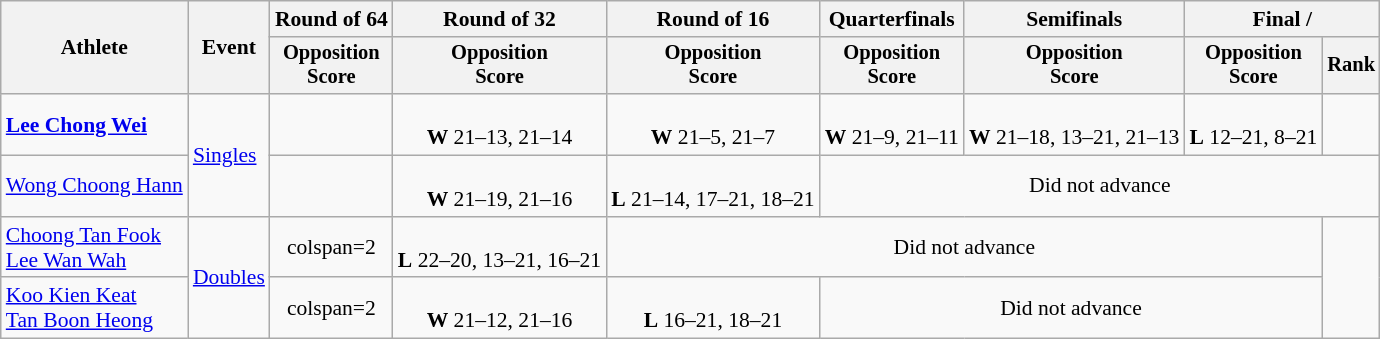<table class="wikitable" style="font-size:90%">
<tr>
<th rowspan="2">Athlete</th>
<th rowspan="2">Event</th>
<th>Round of 64</th>
<th>Round of 32</th>
<th>Round of 16</th>
<th>Quarterfinals</th>
<th>Semifinals</th>
<th colspan="2">Final / </th>
</tr>
<tr style="font-size:95%">
<th>Opposition<br>Score</th>
<th>Opposition<br>Score</th>
<th>Opposition<br>Score</th>
<th>Opposition<br>Score</th>
<th>Opposition<br>Score</th>
<th>Opposition<br>Score</th>
<th>Rank</th>
</tr>
<tr align=center>
<td align=left><strong><a href='#'>Lee Chong Wei</a></strong></td>
<td align=left rowspan=2><a href='#'>Singles</a></td>
<td></td>
<td><br><strong>W</strong> 21–13, 21–14</td>
<td><br><strong>W</strong> 21–5, 21–7</td>
<td><br><strong>W</strong> 21–9, 21–11</td>
<td><br><strong>W</strong> 21–18, 13–21, 21–13</td>
<td><br><strong>L</strong> 12–21, 8–21</td>
<td></td>
</tr>
<tr align=center>
<td align=left><a href='#'>Wong Choong Hann</a></td>
<td></td>
<td><br><strong>W</strong> 21–19, 21–16</td>
<td><br><strong>L</strong> 21–14, 17–21, 18–21</td>
<td colspan=4>Did not advance</td>
</tr>
<tr align=center>
<td align=left><a href='#'>Choong Tan Fook</a><br><a href='#'>Lee Wan Wah</a></td>
<td align=left rowspan=2><a href='#'>Doubles</a></td>
<td>colspan=2 </td>
<td><br><strong>L</strong> 22–20, 13–21, 16–21</td>
<td colspan=4>Did not advance</td>
</tr>
<tr align=center>
<td align=left><a href='#'>Koo Kien Keat</a> <br><a href='#'>Tan Boon Heong</a></td>
<td>colspan=2 </td>
<td><br><strong>W</strong> 21–12, 21–16</td>
<td><br><strong>L</strong> 16–21, 18–21</td>
<td colspan=3>Did not advance</td>
</tr>
</table>
